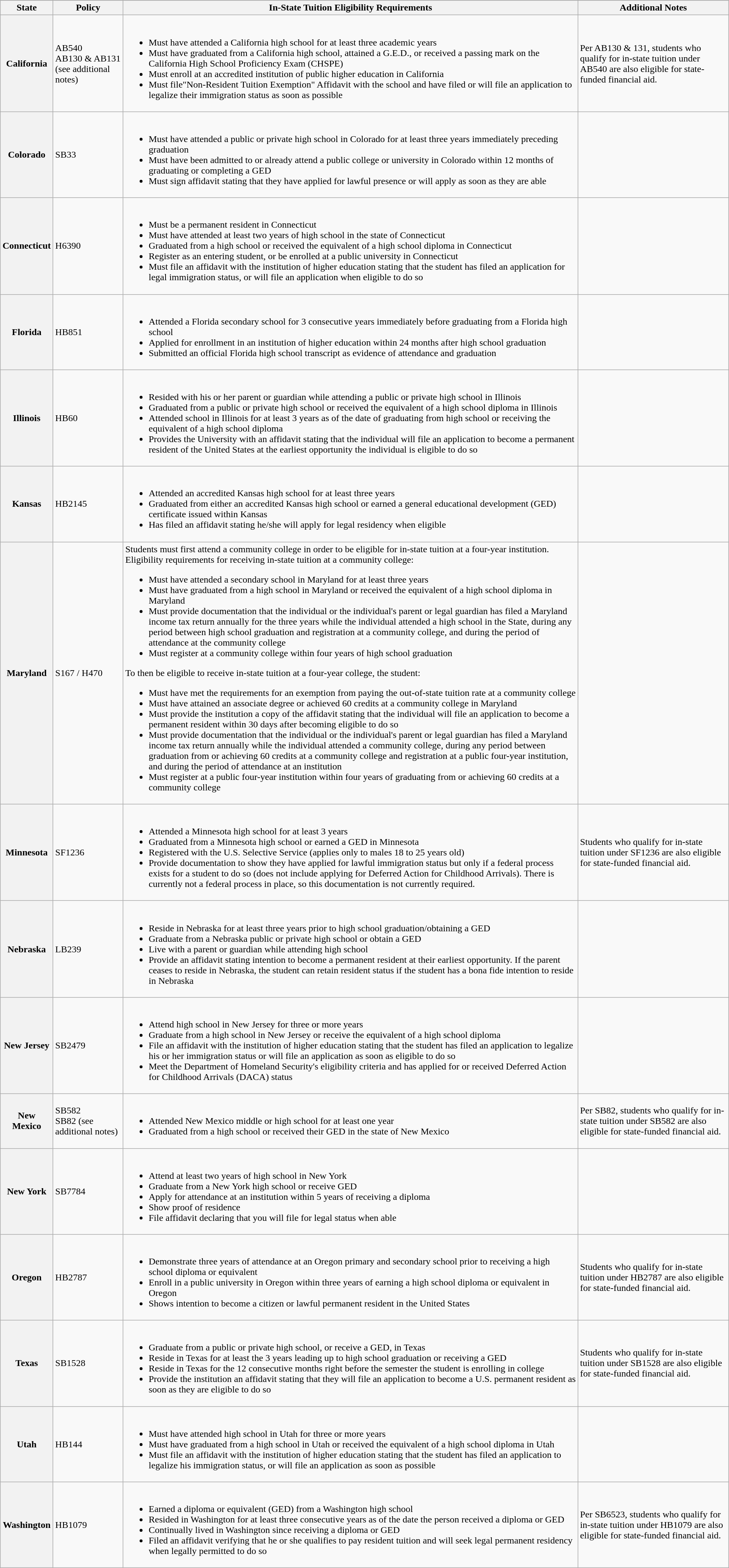<table class="wikitable plainrowheaders">
<tr>
</tr>
<tr>
<th scope="col">State</th>
<th scope="col">Policy</th>
<th scope="col">In-State Tuition Eligibility Requirements</th>
<th scope="col">Additional Notes</th>
</tr>
<tr>
<th scope="row">California</th>
<td>AB540<br>AB130 & AB131 (see additional notes)</td>
<td><br><ul><li>Must have attended a California high school for at least three academic years</li><li>Must have graduated from a California high school, attained a G.E.D., or received a passing mark on the California High School Proficiency Exam (CHSPE)</li><li>Must enroll at an accredited institution of public higher education in California</li><li>Must file"Non-Resident Tuition Exemption" Affidavit with the school and have filed or will file an application to legalize their immigration status as soon as possible</li></ul></td>
<td>Per AB130 & 131, students who qualify for in-state tuition under AB540 are also eligible for state-funded financial aid.</td>
</tr>
<tr>
<th scope="row">Colorado</th>
<td>SB33</td>
<td><br><ul><li>Must have attended a public or private high school in Colorado for at least three years immediately preceding graduation</li><li>Must have been admitted to or already attend a public college or university in Colorado within 12 months of graduating or completing a GED</li><li>Must sign affidavit stating that they have applied for lawful presence or will apply as soon as they are able</li></ul></td>
<td></td>
</tr>
<tr>
<th scope="row">Connecticut</th>
<td>H6390</td>
<td><br><ul><li>Must be a permanent resident in Connecticut</li><li>Must have attended at least two years of high school in the state of Connecticut</li><li>Graduated from a high school or received the equivalent of a high school diploma in Connecticut</li><li>Register as an entering student, or be enrolled at a public university in Connecticut</li><li>Must file an affidavit with the institution of higher education stating that the student has filed an application for legal immigration status, or will file an application when eligible to do so</li></ul></td>
<td></td>
</tr>
<tr>
<th scope="row">Florida</th>
<td>HB851</td>
<td><br><ul><li>Attended a Florida secondary school for 3 consecutive years immediately before graduating from a Florida high school</li><li>Applied for enrollment in an institution of higher education within 24 months after high school graduation</li><li>Submitted an official Florida high school transcript as evidence of attendance and graduation</li></ul></td>
<td></td>
</tr>
<tr>
<th scope="row">Illinois</th>
<td>HB60</td>
<td><br><ul><li>Resided with his or her parent or guardian while attending a public or private high school in Illinois</li><li>Graduated from a public or private high school or received the equivalent of a high school diploma in Illinois</li><li>Attended school in Illinois for at least 3 years as of the date of graduating from high school or receiving the equivalent of a high school diploma</li><li>Provides the University with an affidavit stating that the individual will file an application to become a permanent resident of the United States at the earliest opportunity the individual is eligible to do so</li></ul></td>
<td></td>
</tr>
<tr>
<th scope="row">Kansas</th>
<td>HB2145</td>
<td><br><ul><li>Attended an accredited Kansas high school for at least three years</li><li>Graduated from either an accredited Kansas high school or earned a general educational development (GED) certificate issued within Kansas</li><li>Has filed an affidavit stating he/she will apply for legal residency when eligible</li></ul></td>
<td></td>
</tr>
<tr>
<th scope="row">Maryland</th>
<td>S167 / H470</td>
<td>Students must first attend a community college in order to be eligible for in-state tuition at a four-year institution.  Eligibility requirements for receiving in-state tuition at a community college:<br><ul><li>Must have attended a secondary school in Maryland for at least three years</li><li>Must have graduated from a high school in Maryland or received the equivalent of a high school diploma in Maryland</li><li>Must provide documentation that the individual or the individual's parent or legal guardian has filed a Maryland income tax return annually for the three years while the individual attended a high school in the State, during any period between high school graduation and registration at a community college, and during the period of attendance at the community college</li><li>Must register at a community college within four years of high school graduation</li></ul>To then be eligible to receive in-state tuition at a four-year college, the student:<ul><li>Must have met the requirements for an exemption from paying the out-of-state tuition rate at a community college</li><li>Must have attained an associate degree or achieved 60 credits at a community college in Maryland</li><li>Must provide the institution a copy of the affidavit stating that the individual will file an application to become a permanent resident within 30 days after becoming eligible to do so</li><li>Must provide documentation that the individual or the individual's parent or legal guardian has filed a Maryland income tax return annually while the individual attended a community college, during any period between graduation from or achieving 60 credits at a community college and registration at a public four-year institution, and during the period of attendance at an institution</li><li>Must register at a public four-year institution within four years of graduating from or achieving 60 credits at a community college</li></ul></td>
<td></td>
</tr>
<tr>
<th scope="row">Minnesota</th>
<td>SF1236</td>
<td><br><ul><li>Attended a Minnesota high school for at least 3 years</li><li>Graduated from a Minnesota high school or earned a GED in Minnesota</li><li>Registered with the U.S.  Selective Service (applies only to males 18 to 25 years old)</li><li>Provide documentation to show they have applied for lawful immigration status but only if a federal process exists for a student to do so (does not include applying for Deferred Action for Childhood Arrivals).  There is currently not a federal process in place, so this documentation is not currently required.</li></ul></td>
<td>Students who qualify for in-state tuition under SF1236 are also eligible for state-funded financial aid.</td>
</tr>
<tr>
<th scope="row">Nebraska</th>
<td>LB239</td>
<td><br><ul><li>Reside in Nebraska for at least three years prior to high school graduation/obtaining a GED</li><li>Graduate from a Nebraska public or private high school or obtain a GED</li><li>Live with a parent or guardian while attending high school</li><li>Provide an affidavit stating intention to become a permanent resident at their earliest opportunity.  If the parent ceases to reside in Nebraska, the student can retain resident status if the student has a bona fide intention to reside in Nebraska</li></ul></td>
<td></td>
</tr>
<tr>
<th scope="row">New Jersey</th>
<td>SB2479</td>
<td><br><ul><li>Attend high school in New Jersey for three or more years</li><li>Graduate from a high school in New Jersey or receive the equivalent of a high school diploma</li><li>File an affidavit with the institution of higher education stating that the student has filed an application to legalize his or her immigration status or will file an application as soon as eligible to do so</li><li>Meet the Department of Homeland Security's eligibility criteria and has applied for or received Deferred Action for Childhood Arrivals (DACA) status</li></ul></td>
<td></td>
</tr>
<tr>
<th scope="row">New Mexico</th>
<td>SB582<br>SB82 (see additional notes)</td>
<td><br><ul><li>Attended New Mexico middle or high school for at least one year</li><li>Graduated from a high school or received their GED in the state of New Mexico</li></ul></td>
<td>Per SB82, students who qualify for in-state tuition under SB582 are also eligible for state-funded financial aid.</td>
</tr>
<tr>
<th scope="row">New York</th>
<td>SB7784</td>
<td><br><ul><li>Attend at least two years of high school in New York</li><li>Graduate from a New York high school or receive GED</li><li>Apply for attendance at an institution within 5 years of receiving a diploma</li><li>Show proof of residence</li><li>File affidavit declaring that you will file for legal status when able</li></ul></td>
<td></td>
</tr>
<tr>
<th scope="row">Oregon</th>
<td>HB2787</td>
<td><br><ul><li>Demonstrate three years of attendance at an Oregon primary and secondary school prior to receiving a high school diploma or equivalent</li><li>Enroll in a public university in Oregon within three years of earning a high school diploma or equivalent in Oregon</li><li>Shows intention to become a citizen or lawful permanent resident in the United States</li></ul></td>
<td>Students who qualify for in-state tuition under HB2787 are also eligible for state-funded financial aid.</td>
</tr>
<tr>
<th scope="row">Texas</th>
<td>SB1528</td>
<td><br><ul><li>Graduate from a public or private high school, or receive a GED, in Texas</li><li>Reside in Texas for at least the 3 years leading up to high school graduation or receiving a GED</li><li>Reside in Texas for the 12 consecutive months right before the semester the student is enrolling in college</li><li>Provide the institution an affidavit stating that they will file an application to become a U.S. permanent resident as soon as they are eligible to do so</li></ul></td>
<td>Students who qualify for in-state tuition under SB1528 are also eligible for state-funded financial aid.</td>
</tr>
<tr>
<th scope="row">Utah</th>
<td>HB144</td>
<td><br><ul><li>Must have attended high school in Utah for three or more years</li><li>Must have graduated from a high school in Utah or received the equivalent of a high school diploma in Utah</li><li>Must file an affidavit with the institution of higher education stating that the student has filed an application to legalize his immigration status, or will file an application as soon as possible</li></ul></td>
<td></td>
</tr>
<tr>
<th scope="row">Washington</th>
<td>HB1079</td>
<td><br><ul><li>Earned a diploma or equivalent (GED) from a Washington high school</li><li>Resided in Washington for at least three consecutive years as of the date the person received a diploma or GED</li><li>Continually lived in Washington since receiving a diploma or GED</li><li>Filed an affidavit verifying that he or she qualifies to pay resident tuition and will seek legal permanent residency when legally permitted to do so</li></ul></td>
<td>Per SB6523, students who qualify for in-state tuition under HB1079 are also eligible for state-funded financial aid.</td>
</tr>
</table>
